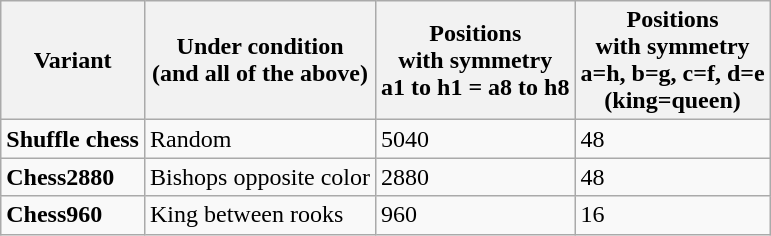<table class="wikitable">
<tr>
<th>Variant</th>
<th>Under condition<br>(and all of the above)</th>
<th>Positions<br>with symmetry<br>a1 to h1 = a8 to h8</th>
<th>Positions<br>with symmetry<br>a=h, b=g, c=f, d=e<br>(king=queen)</th>
</tr>
<tr>
<td><strong>Shuffle chess</strong></td>
<td>Random</td>
<td>5040</td>
<td>48</td>
</tr>
<tr>
<td><strong>Chess2880</strong></td>
<td>Bishops opposite color</td>
<td>2880</td>
<td>48</td>
</tr>
<tr>
<td><strong>Chess960</strong></td>
<td>King between rooks</td>
<td>960</td>
<td>16</td>
</tr>
</table>
